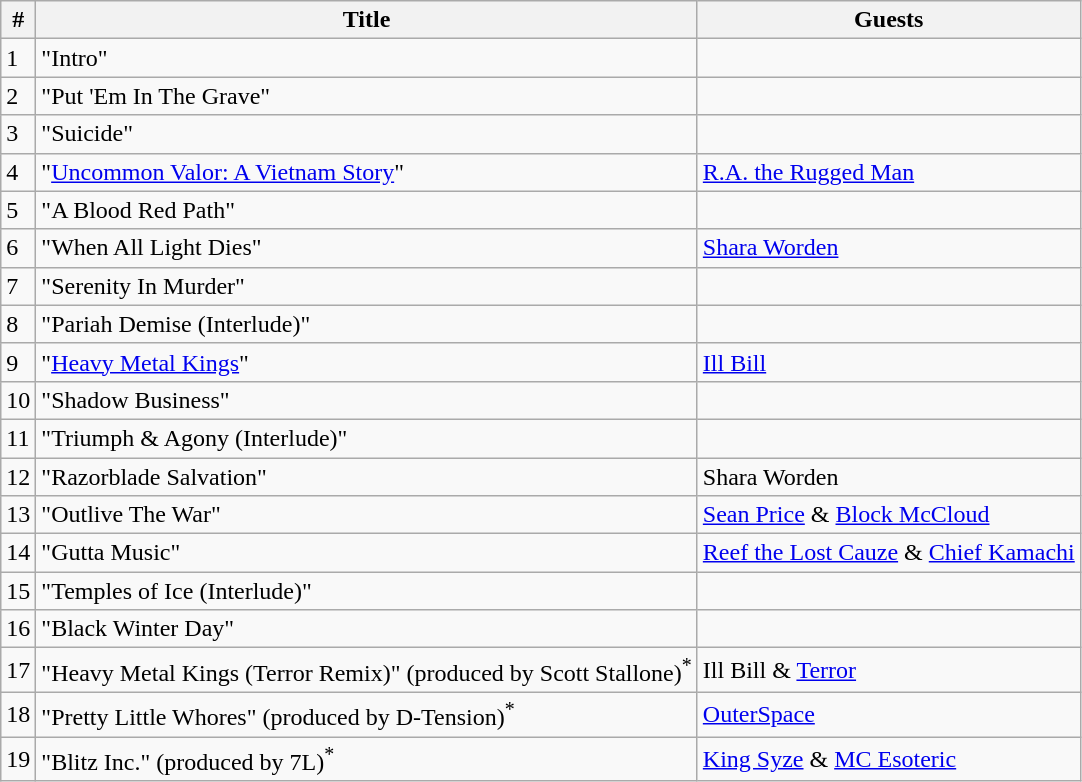<table class="wikitable">
<tr>
<th>#</th>
<th>Title</th>
<th>Guests</th>
</tr>
<tr>
<td>1</td>
<td>"Intro"</td>
<td></td>
</tr>
<tr>
<td>2</td>
<td>"Put 'Em In The Grave"</td>
<td></td>
</tr>
<tr>
<td>3</td>
<td>"Suicide"</td>
<td></td>
</tr>
<tr>
<td>4</td>
<td>"<a href='#'>Uncommon Valor: A Vietnam Story</a>"</td>
<td><a href='#'>R.A. the Rugged Man</a></td>
</tr>
<tr>
<td>5</td>
<td>"A Blood Red Path"</td>
<td></td>
</tr>
<tr>
<td>6</td>
<td>"When All Light Dies"</td>
<td><a href='#'>Shara Worden</a></td>
</tr>
<tr>
<td>7</td>
<td>"Serenity In Murder"</td>
<td></td>
</tr>
<tr>
<td>8</td>
<td>"Pariah Demise (Interlude)"</td>
<td></td>
</tr>
<tr>
<td>9</td>
<td>"<a href='#'>Heavy Metal Kings</a>"</td>
<td><a href='#'>Ill Bill</a></td>
</tr>
<tr>
<td>10</td>
<td>"Shadow Business"</td>
<td></td>
</tr>
<tr>
<td>11</td>
<td>"Triumph & Agony (Interlude)"</td>
<td></td>
</tr>
<tr>
<td>12</td>
<td>"Razorblade Salvation"</td>
<td>Shara Worden</td>
</tr>
<tr>
<td>13</td>
<td>"Outlive The War"</td>
<td><a href='#'>Sean Price</a> & <a href='#'>Block McCloud</a></td>
</tr>
<tr>
<td>14</td>
<td>"Gutta Music"</td>
<td><a href='#'>Reef the Lost Cauze</a> & <a href='#'>Chief Kamachi</a></td>
</tr>
<tr>
<td>15</td>
<td>"Temples of Ice (Interlude)"</td>
<td></td>
</tr>
<tr>
<td>16</td>
<td>"Black Winter Day"</td>
<td></td>
</tr>
<tr>
<td>17</td>
<td>"Heavy Metal Kings (Terror Remix)" (produced by Scott Stallone)<sup>*</sup></td>
<td>Ill Bill & <a href='#'>Terror</a></td>
</tr>
<tr>
<td>18</td>
<td>"Pretty Little Whores" (produced by D-Tension)<sup>*</sup></td>
<td><a href='#'>OuterSpace</a></td>
</tr>
<tr>
<td>19</td>
<td>"Blitz Inc." (produced by 7L)<sup>*</sup></td>
<td><a href='#'>King Syze</a> & <a href='#'>MC Esoteric</a></td>
</tr>
</table>
